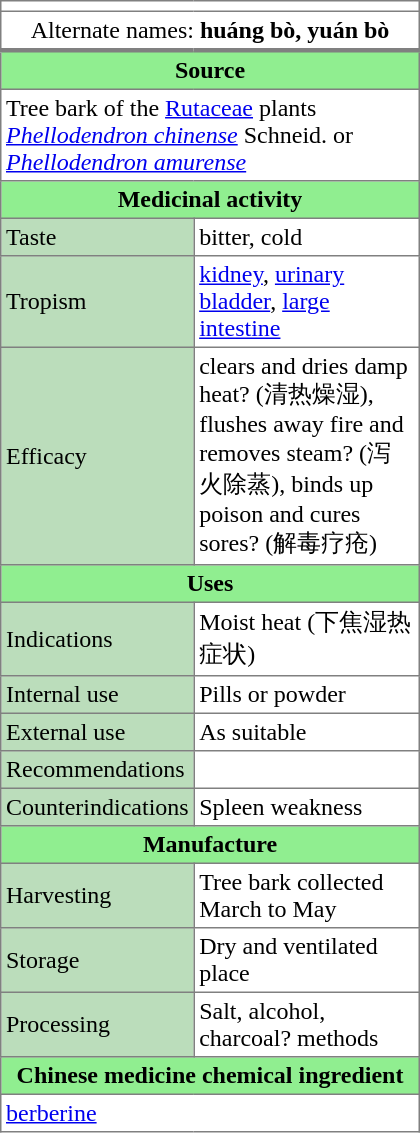<table align="right" width="280" border="1" cellspacing="0" cellpadding="3" style="margin: 0 0 0 0.5em; background: #FFFFFF; border-collapse: collapse">
<tr>
<th align="center" colspan="2"></th>
</tr>
<tr>
<td align="center" colspan=2 style="border-bottom:3px solid gray;"><span>Alternate names: <strong>huáng bò, yuán bò</strong></span></td>
</tr>
<tr style="border-top: 3px solid gray">
<th bgcolor=lightgreen colspan=2><strong>Source</strong></th>
</tr>
<tr>
<td colspan=2>Tree bark of the <a href='#'>Rutaceae</a> plants <em><a href='#'>Phellodendron chinense</a></em> Schneid. or <em><a href='#'>Phellodendron amurense</a></em></td>
</tr>
<tr>
<th align="center" bgcolor=lightgreen colspan=2><strong>Medicinal activity</strong></th>
</tr>
<tr>
<td bgcolor="#bbddbb">Taste</td>
<td>bitter, cold</td>
</tr>
<tr>
<td bgcolor="#bbddbb">Tropism</td>
<td><a href='#'>kidney</a>, <a href='#'>urinary bladder</a>, <a href='#'>large intestine</a></td>
</tr>
<tr>
<td bgcolor="#bbddbb">Efficacy</td>
<td>clears and dries damp heat? (清热燥湿), flushes away fire and removes steam? (泻火除蒸), binds up poison and cures sores? (解毒疗疮)</td>
</tr>
<tr>
<th align="center" bgcolor=lightgreen colspan=2><strong>Uses</strong></th>
</tr>
<tr>
<td bgcolor="#bbddbb">Indications</td>
<td>Moist heat (下焦湿热症状)</td>
</tr>
<tr>
<td bgcolor="#bbddbb">Internal use</td>
<td>Pills or powder</td>
</tr>
<tr>
<td bgcolor="#bbddbb">External use</td>
<td>As suitable</td>
</tr>
<tr>
<td bgcolor="#bbddbb">Recommendations</td>
<td></td>
</tr>
<tr>
<td bgcolor="#bbddbb">Counterindications</td>
<td>Spleen weakness</td>
</tr>
<tr>
<th align="center" bgcolor=lightgreen colspan=2><strong>Manufacture</strong></th>
</tr>
<tr>
<td bgcolor="#bbddbb">Harvesting</td>
<td>Tree bark collected March to May</td>
</tr>
<tr>
<td bgcolor="#bbddbb">Storage</td>
<td>Dry and ventilated place</td>
</tr>
<tr>
<td bgcolor="#bbddbb">Processing</td>
<td>Salt, alcohol, charcoal? methods</td>
</tr>
<tr>
<th align="center" bgcolor=lightgreen colspan=2><strong>Chinese medicine chemical ingredient</strong></th>
</tr>
<tr>
<td colspan=2><a href='#'>berberine</a><br></td>
</tr>
</table>
